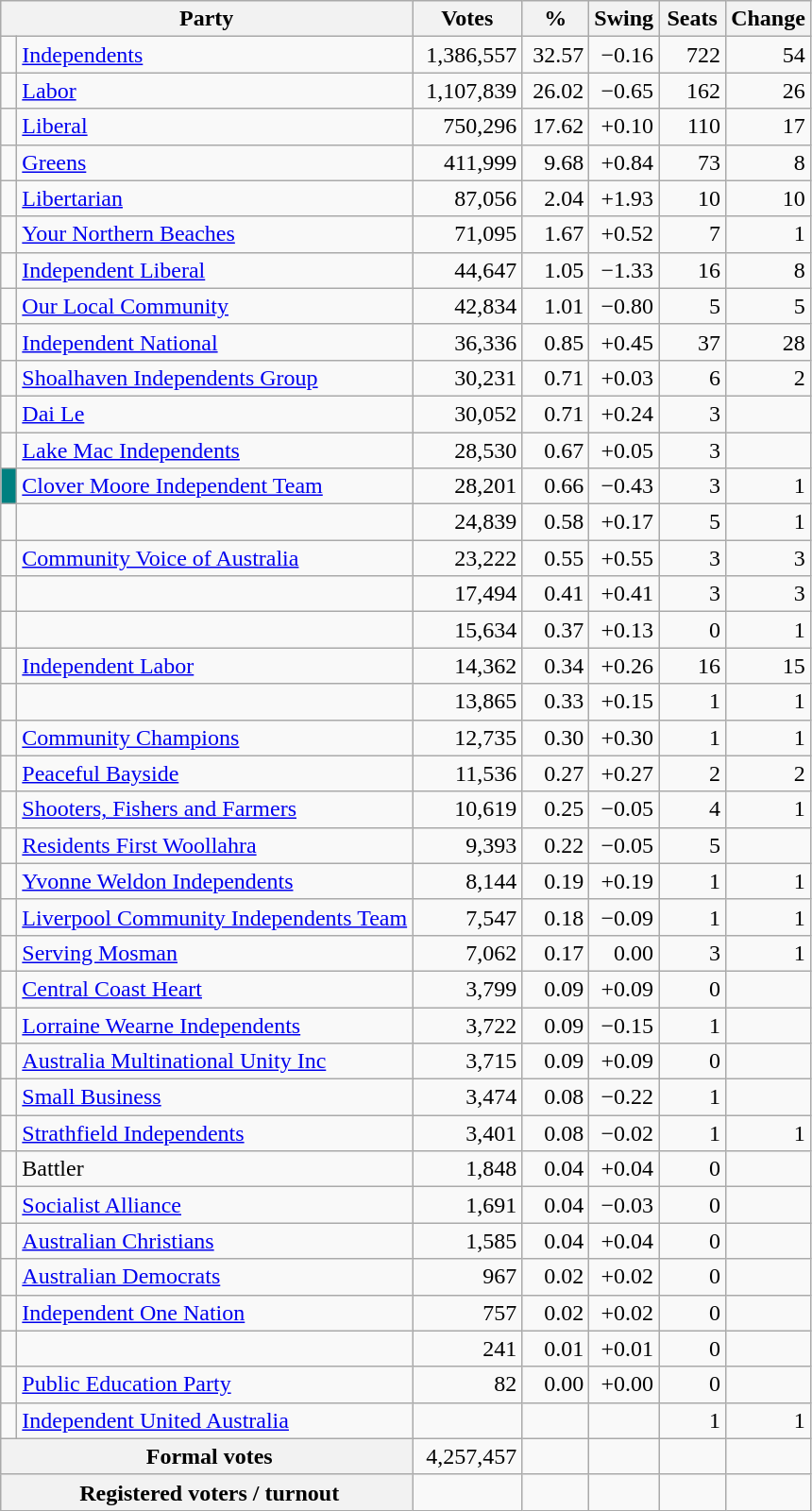<table class="wikitable" style="text-align:right; margin-bottom:0">
<tr>
<th style="width:10px;" colspan=3>Party</th>
<th style="width:70px;">Votes</th>
<th style="width:40px;">%</th>
<th style="width:40px;">Swing</th>
<th style="width:40px;">Seats</th>
<th style="width:40px;">Change</th>
</tr>
<tr>
<td> </td>
<td style="text-align:left;" colspan="2"><a href='#'>Independents</a></td>
<td>1,386,557</td>
<td>32.57</td>
<td>−0.16</td>
<td>722</td>
<td> 54</td>
</tr>
<tr>
<td> </td>
<td style="text-align:left;" colspan="2"><a href='#'>Labor</a></td>
<td>1,107,839</td>
<td>26.02</td>
<td>−0.65</td>
<td>162</td>
<td> 26</td>
</tr>
<tr>
<td> </td>
<td style="text-align:left;" colspan="2"><a href='#'>Liberal</a></td>
<td>750,296</td>
<td>17.62</td>
<td>+0.10</td>
<td>110</td>
<td> 17</td>
</tr>
<tr>
<td> </td>
<td style="text-align:left;" colspan="2"><a href='#'>Greens</a></td>
<td>411,999</td>
<td>9.68</td>
<td>+0.84</td>
<td>73</td>
<td> 8</td>
</tr>
<tr>
<td> </td>
<td style="text-align:left;" colspan="2"><a href='#'>Libertarian</a></td>
<td>87,056</td>
<td>2.04</td>
<td>+1.93</td>
<td>10</td>
<td> 10</td>
</tr>
<tr>
<td> </td>
<td style="text-align:left;" colspan="2"><a href='#'>Your Northern Beaches</a></td>
<td>71,095</td>
<td>1.67</td>
<td>+0.52</td>
<td>7</td>
<td> 1</td>
</tr>
<tr>
<td> </td>
<td style="text-align:left;" colspan="2"><a href='#'>Independent Liberal</a></td>
<td>44,647</td>
<td>1.05</td>
<td>−1.33</td>
<td>16</td>
<td> 8</td>
</tr>
<tr>
<td> </td>
<td style="text-align:left;" colspan="2"><a href='#'>Our Local Community</a></td>
<td>42,834</td>
<td>1.01</td>
<td>−0.80</td>
<td>5</td>
<td> 5</td>
</tr>
<tr>
<td> </td>
<td style="text-align:left;" colspan="2"><a href='#'>Independent National</a></td>
<td>36,336</td>
<td>0.85</td>
<td>+0.45</td>
<td>37</td>
<td> 28</td>
</tr>
<tr>
<td> </td>
<td style="text-align:left;" colspan="2"><a href='#'>Shoalhaven Independents Group</a></td>
<td>30,231</td>
<td>0.71</td>
<td>+0.03</td>
<td>6</td>
<td> 2</td>
</tr>
<tr>
<td> </td>
<td style="text-align:left;" colspan="2"><a href='#'>Dai Le</a></td>
<td>30,052</td>
<td>0.71</td>
<td>+0.24</td>
<td>3</td>
<td></td>
</tr>
<tr>
<td> </td>
<td style="text-align:left;" colspan="2"><a href='#'>Lake Mac Independents</a></td>
<td>28,530</td>
<td>0.67</td>
<td>+0.05</td>
<td>3</td>
<td></td>
</tr>
<tr>
<td bgcolor="#008080"> </td>
<td style="text-align:left;" colspan="2"><a href='#'>Clover Moore Independent Team</a></td>
<td>28,201</td>
<td>0.66</td>
<td>−0.43</td>
<td>3</td>
<td> 1</td>
</tr>
<tr>
<td> </td>
<td style="text-align:left;" colspan="2"></td>
<td>24,839</td>
<td>0.58</td>
<td>+0.17</td>
<td>5</td>
<td> 1</td>
</tr>
<tr>
<td> </td>
<td style="text-align:left;" colspan="2"><a href='#'>Community Voice of Australia</a></td>
<td>23,222</td>
<td>0.55</td>
<td>+0.55</td>
<td>3</td>
<td> 3</td>
</tr>
<tr>
<td> </td>
<td style="text-align:left;" colspan="2"></td>
<td>17,494</td>
<td>0.41</td>
<td>+0.41</td>
<td>3</td>
<td> 3</td>
</tr>
<tr>
<td> </td>
<td style="text-align:left;" colspan="2"></td>
<td>15,634</td>
<td>0.37</td>
<td>+0.13</td>
<td>0</td>
<td> 1</td>
</tr>
<tr>
<td> </td>
<td style="text-align:left;" colspan="2"><a href='#'>Independent Labor</a></td>
<td>14,362</td>
<td>0.34</td>
<td>+0.26</td>
<td>16</td>
<td> 15</td>
</tr>
<tr>
<td> </td>
<td style="text-align:left;" colspan="2"></td>
<td>13,865</td>
<td>0.33</td>
<td>+0.15</td>
<td>1</td>
<td> 1</td>
</tr>
<tr>
<td> </td>
<td style="text-align:left;" colspan="2"><a href='#'>Community Champions</a></td>
<td>12,735</td>
<td>0.30</td>
<td>+0.30</td>
<td>1</td>
<td> 1</td>
</tr>
<tr>
<td> </td>
<td style="text-align:left;" colspan="2"><a href='#'>Peaceful Bayside</a></td>
<td>11,536</td>
<td>0.27</td>
<td>+0.27</td>
<td>2</td>
<td> 2</td>
</tr>
<tr>
<td> </td>
<td style="text-align:left;" colspan="2"><a href='#'>Shooters, Fishers and Farmers</a></td>
<td>10,619</td>
<td>0.25</td>
<td>−0.05</td>
<td>4</td>
<td> 1</td>
</tr>
<tr>
<td> </td>
<td style="text-align:left;" colspan="2"><a href='#'>Residents First Woollahra</a></td>
<td>9,393</td>
<td>0.22</td>
<td>−0.05</td>
<td>5</td>
<td></td>
</tr>
<tr>
<td> </td>
<td style="text-align:left;" colspan="2"><a href='#'>Yvonne Weldon Independents</a></td>
<td>8,144</td>
<td>0.19</td>
<td>+0.19</td>
<td>1</td>
<td> 1</td>
</tr>
<tr>
<td> </td>
<td style="text-align:left;" colspan="2"><a href='#'>Liverpool Community Independents Team</a></td>
<td>7,547</td>
<td>0.18</td>
<td>−0.09</td>
<td>1</td>
<td> 1</td>
</tr>
<tr>
<td> </td>
<td style="text-align:left;" colspan="2"><a href='#'>Serving Mosman</a></td>
<td>7,062</td>
<td>0.17</td>
<td>0.00</td>
<td>3</td>
<td> 1</td>
</tr>
<tr>
<td> </td>
<td style="text-align:left;" colspan="2"><a href='#'>Central Coast Heart</a></td>
<td>3,799</td>
<td>0.09</td>
<td>+0.09</td>
<td>0</td>
<td></td>
</tr>
<tr>
<td> </td>
<td style="text-align:left;" colspan="2"><a href='#'>Lorraine Wearne Independents</a></td>
<td>3,722</td>
<td>0.09</td>
<td>−0.15</td>
<td>1</td>
<td></td>
</tr>
<tr>
<td> </td>
<td style="text-align:left;" colspan="2"><a href='#'>Australia Multinational Unity Inc</a></td>
<td>3,715</td>
<td>0.09</td>
<td>+0.09</td>
<td>0</td>
<td></td>
</tr>
<tr>
<td> </td>
<td style="text-align:left;" colspan="2"><a href='#'>Small Business</a></td>
<td>3,474</td>
<td>0.08</td>
<td>−0.22</td>
<td>1</td>
<td></td>
</tr>
<tr>
<td> </td>
<td style="text-align:left;" colspan="2"><a href='#'>Strathfield Independents</a></td>
<td>3,401</td>
<td>0.08</td>
<td>−0.02</td>
<td>1</td>
<td> 1</td>
</tr>
<tr>
<td> </td>
<td style="text-align:left;" colspan="2">Battler</td>
<td>1,848</td>
<td>0.04</td>
<td>+0.04</td>
<td>0</td>
<td></td>
</tr>
<tr>
<td> </td>
<td style="text-align:left;" colspan="2"><a href='#'>Socialist Alliance</a></td>
<td>1,691</td>
<td>0.04</td>
<td>−0.03</td>
<td>0</td>
<td></td>
</tr>
<tr>
<td> </td>
<td style="text-align:left;" colspan="2"><a href='#'>Australian Christians</a></td>
<td>1,585</td>
<td>0.04</td>
<td>+0.04</td>
<td>0</td>
<td></td>
</tr>
<tr>
<td> </td>
<td style="text-align:left;" colspan="2"><a href='#'>Australian Democrats</a></td>
<td>967</td>
<td>0.02</td>
<td>+0.02</td>
<td>0</td>
<td></td>
</tr>
<tr>
<td> </td>
<td style="text-align:left;" colspan="2"><a href='#'>Independent One Nation</a></td>
<td>757</td>
<td>0.02</td>
<td>+0.02</td>
<td>0</td>
<td></td>
</tr>
<tr>
<td> </td>
<td style="text-align:left;" colspan="2"></td>
<td>241</td>
<td>0.01</td>
<td>+0.01</td>
<td>0</td>
<td></td>
</tr>
<tr>
<td> </td>
<td style="text-align:left;" colspan="2"><a href='#'>Public Education Party</a></td>
<td>82</td>
<td>0.00</td>
<td>+0.00</td>
<td>0</td>
<td></td>
</tr>
<tr>
<td> </td>
<td style="text-align:left;" colspan="2"><a href='#'>Independent United Australia</a></td>
<td></td>
<td></td>
<td></td>
<td>1</td>
<td> 1</td>
</tr>
<tr>
<th colspan="3"> Formal votes</th>
<td>4,257,457</td>
<td></td>
<td></td>
<td></td>
<td></td>
</tr>
<tr>
<th colspan="3"> Registered voters / turnout</th>
<td></td>
<td></td>
<td></td>
<td></td>
<td></td>
</tr>
</table>
